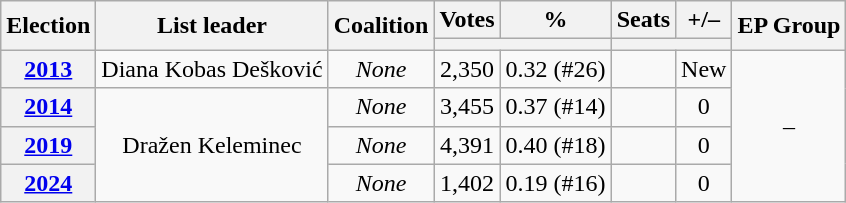<table class="wikitable" style="text-align:center;">
<tr>
<th rowspan=2>Election</th>
<th rowspan=2>List leader</th>
<th rowspan=2>Coalition</th>
<th>Votes</th>
<th>%</th>
<th>Seats</th>
<th>+/–</th>
<th rowspan=2>EP Group</th>
</tr>
<tr>
<th colspan=2></th>
<th colspan=2></th>
</tr>
<tr>
<th><a href='#'>2013</a></th>
<td>Diana Kobas Dešković</td>
<td><em>None</em></td>
<td>2,350</td>
<td>0.32 (#26)</td>
<td></td>
<td>New</td>
<td rowspan=4>–</td>
</tr>
<tr>
<th><a href='#'>2014</a></th>
<td rowspan=3>Dražen Keleminec</td>
<td><em>None</em></td>
<td>3,455</td>
<td>0.37 (#14)</td>
<td></td>
<td> 0</td>
</tr>
<tr>
<th><a href='#'>2019</a></th>
<td><em>None</em></td>
<td>4,391</td>
<td>0.40 (#18)</td>
<td></td>
<td> 0</td>
</tr>
<tr>
<th><a href='#'>2024</a></th>
<td><em>None</em></td>
<td>1,402</td>
<td>0.19 (#16)</td>
<td></td>
<td> 0</td>
</tr>
</table>
